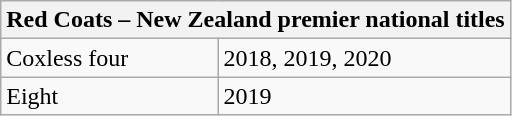<table class="wikitable">
<tr>
<th colspan=2> Red Coats – New Zealand premier national titles</th>
</tr>
<tr>
<td>Coxless four</td>
<td>2018, 2019, 2020</td>
</tr>
<tr>
<td>Eight</td>
<td>2019</td>
</tr>
</table>
